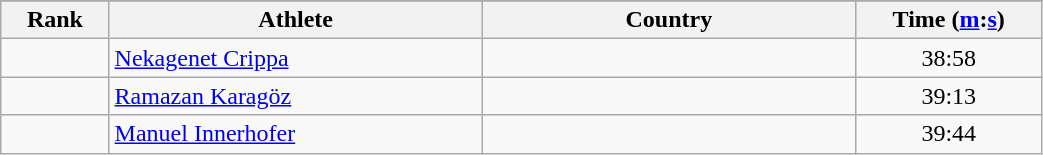<table class="wikitable" width=55%>
<tr>
</tr>
<tr>
<th width=5%>Rank</th>
<th width=20%>Athlete</th>
<th width=20%>Country</th>
<th width=10%>Time (<a href='#'>m</a>:<a href='#'>s</a>)</th>
</tr>
<tr align="center">
<td></td>
<td align="left"><a href='#'>Nekagenet Crippa</a></td>
<td align="left"></td>
<td>38:58</td>
</tr>
<tr align="center">
<td></td>
<td align="left"><a href='#'>Ramazan Karagöz</a></td>
<td align="left"></td>
<td>39:13</td>
</tr>
<tr align="center">
<td></td>
<td align="left"><a href='#'>Manuel Innerhofer</a></td>
<td align="left"></td>
<td>39:44</td>
</tr>
</table>
